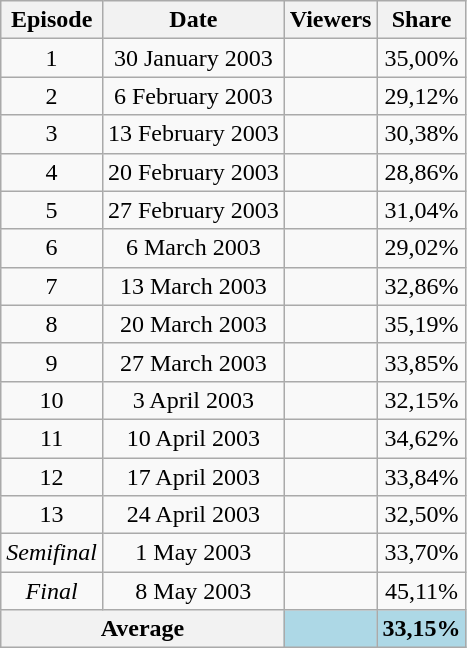<table class="wikitable" style="text-align:center">
<tr>
<th>Episode</th>
<th>Date</th>
<th>Viewers</th>
<th>Share</th>
</tr>
<tr>
<td>1</td>
<td>30 January 2003</td>
<td></td>
<td>35,00%</td>
</tr>
<tr>
<td>2</td>
<td>6 February 2003</td>
<td></td>
<td>29,12%</td>
</tr>
<tr>
<td>3</td>
<td>13 February 2003</td>
<td></td>
<td>30,38%</td>
</tr>
<tr>
<td>4</td>
<td>20 February 2003</td>
<td></td>
<td>28,86%</td>
</tr>
<tr>
<td>5</td>
<td>27 February 2003</td>
<td></td>
<td>31,04%</td>
</tr>
<tr>
<td>6</td>
<td>6 March 2003</td>
<td></td>
<td>29,02%</td>
</tr>
<tr>
<td>7</td>
<td>13 March 2003</td>
<td></td>
<td>32,86%</td>
</tr>
<tr>
<td>8</td>
<td>20 March 2003</td>
<td></td>
<td>35,19%</td>
</tr>
<tr>
<td>9</td>
<td>27 March 2003</td>
<td></td>
<td>33,85%</td>
</tr>
<tr>
<td>10</td>
<td>3 April 2003</td>
<td></td>
<td>32,15%</td>
</tr>
<tr>
<td>11</td>
<td>10 April 2003</td>
<td></td>
<td>34,62%</td>
</tr>
<tr>
<td>12</td>
<td>17 April 2003</td>
<td></td>
<td>33,84%</td>
</tr>
<tr>
<td>13</td>
<td>24 April 2003</td>
<td></td>
<td>32,50%</td>
</tr>
<tr>
<td><em>Semifinal</em></td>
<td>1 May 2003</td>
<td></td>
<td>33,70%</td>
</tr>
<tr>
<td><em>Final</em></td>
<td>8 May 2003</td>
<td></td>
<td>45,11%</td>
</tr>
<tr>
<th colspan="2"><strong>Average</strong></th>
<td bgcolor="lightblue"><strong></strong></td>
<td bgcolor="lightblue"><strong>33,15%</strong></td>
</tr>
</table>
